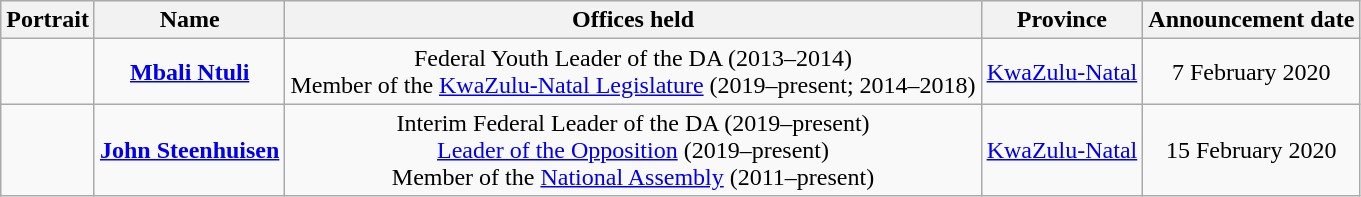<table class="wikitable"  style="text-align:center;">
<tr>
<th>Portrait</th>
<th>Name</th>
<th>Offices held</th>
<th>Province</th>
<th>Announcement date</th>
</tr>
<tr>
<td></td>
<td><strong><a href='#'>Mbali Ntuli</a></strong><br></td>
<td>Federal Youth Leader of the DA (2013–2014)<br>Member of the <a href='#'>KwaZulu-Natal Legislature</a> (2019–present; 2014–2018)</td>
<td><a href='#'>KwaZulu-Natal</a></td>
<td>7 February 2020</td>
</tr>
<tr>
<td></td>
<td><strong><a href='#'>John Steenhuisen</a></strong><br></td>
<td>Interim Federal Leader of the DA (2019–present)<br> <a href='#'>Leader of the Opposition</a> (2019–present)<br> Member of the <a href='#'>National Assembly</a> (2011–present)</td>
<td><a href='#'>KwaZulu-Natal</a></td>
<td>15 February 2020</td>
</tr>
</table>
